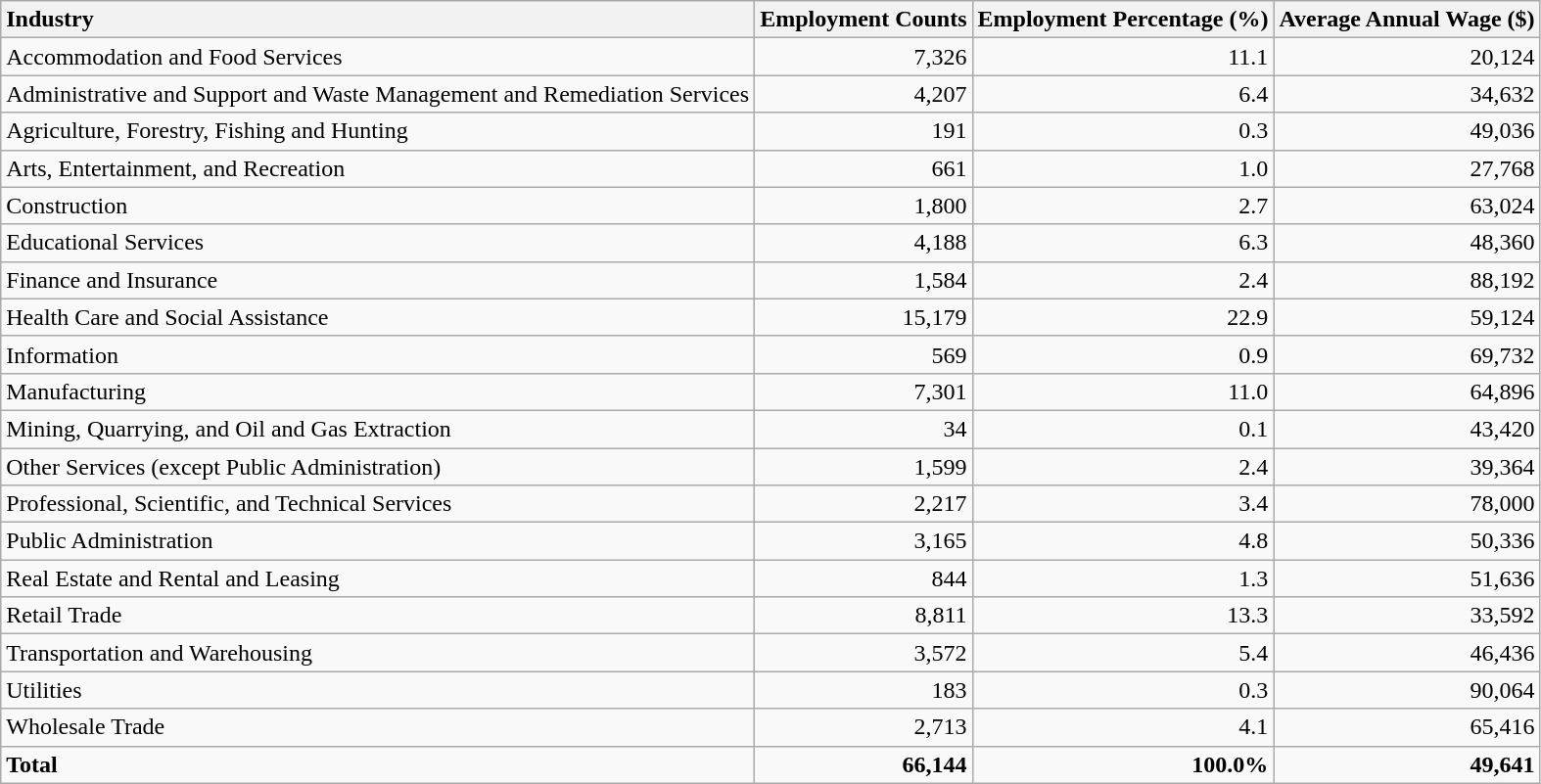<table class="wikitable sortable">
<tr>
<th style="text-align:left;">Industry</th>
<th style="text-align:right;">Employment Counts</th>
<th style="text-align:right;">Employment Percentage (%)</th>
<th style="text-align:right;">Average Annual Wage ($)</th>
</tr>
<tr>
<td style="text-align:left;">Accommodation and Food Services</td>
<td style="text-align:right;">7,326</td>
<td style="text-align:right;">11.1</td>
<td style="text-align:right;">20,124</td>
</tr>
<tr>
<td style="text-align:left;">Administrative and Support and Waste Management and Remediation Services</td>
<td style="text-align:right;">4,207</td>
<td style="text-align:right;">6.4</td>
<td style="text-align:right;">34,632</td>
</tr>
<tr>
<td style="text-align:left;">Agriculture, Forestry, Fishing and Hunting</td>
<td style="text-align:right;">191</td>
<td style="text-align:right;">0.3</td>
<td style="text-align:right;">49,036</td>
</tr>
<tr>
<td style="text-align:left;">Arts, Entertainment, and Recreation</td>
<td style="text-align:right;">661</td>
<td style="text-align:right;">1.0</td>
<td style="text-align:right;">27,768</td>
</tr>
<tr>
<td style="text-align:left;">Construction</td>
<td style="text-align:right;">1,800</td>
<td style="text-align:right;">2.7</td>
<td style="text-align:right;">63,024</td>
</tr>
<tr>
<td style="text-align:left;">Educational Services</td>
<td style="text-align:right;">4,188</td>
<td style="text-align:right;">6.3</td>
<td style="text-align:right;">48,360</td>
</tr>
<tr>
<td style="text-align:left;">Finance and Insurance</td>
<td style="text-align:right;">1,584</td>
<td style="text-align:right;">2.4</td>
<td style="text-align:right;">88,192</td>
</tr>
<tr>
<td style="text-align:left;">Health Care and Social Assistance</td>
<td style="text-align:right;">15,179</td>
<td style="text-align:right;">22.9</td>
<td style="text-align:right;">59,124</td>
</tr>
<tr>
<td style="text-align:left;">Information</td>
<td style="text-align:right;">569</td>
<td style="text-align:right;">0.9</td>
<td style="text-align:right;">69,732</td>
</tr>
<tr>
<td style="text-align:left;">Manufacturing</td>
<td style="text-align:right;">7,301</td>
<td style="text-align:right;">11.0</td>
<td style="text-align:right;">64,896</td>
</tr>
<tr>
<td style="text-align:left;">Mining, Quarrying, and Oil and Gas Extraction</td>
<td style="text-align:right;">34</td>
<td style="text-align:right;">0.1</td>
<td style="text-align:right;">43,420</td>
</tr>
<tr>
<td style="text-align:left;">Other Services (except Public Administration)</td>
<td style="text-align:right;">1,599</td>
<td style="text-align:right;">2.4</td>
<td style="text-align:right;">39,364</td>
</tr>
<tr>
<td style="text-align:left;">Professional, Scientific, and Technical Services</td>
<td style="text-align:right;">2,217</td>
<td style="text-align:right;">3.4</td>
<td style="text-align:right;">78,000</td>
</tr>
<tr>
<td style="text-align:left;">Public Administration</td>
<td style="text-align:right;">3,165</td>
<td style="text-align:right;">4.8</td>
<td style="text-align:right;">50,336</td>
</tr>
<tr>
<td style="text-align:left;">Real Estate and Rental and Leasing</td>
<td style="text-align:right;">844</td>
<td style="text-align:right;">1.3</td>
<td style="text-align:right;">51,636</td>
</tr>
<tr>
<td style="text-align:left;">Retail Trade</td>
<td style="text-align:right;">8,811</td>
<td style="text-align:right;">13.3</td>
<td style="text-align:right;">33,592</td>
</tr>
<tr>
<td style="text-align:left;">Transportation and Warehousing</td>
<td style="text-align:right;">3,572</td>
<td style="text-align:right;">5.4</td>
<td style="text-align:right;">46,436</td>
</tr>
<tr>
<td style="text-align:left;">Utilities</td>
<td style="text-align:right;">183</td>
<td style="text-align:right;">0.3</td>
<td style="text-align:right;">90,064</td>
</tr>
<tr>
<td style="text-align:left;">Wholesale Trade</td>
<td style="text-align:right;">2,713</td>
<td style="text-align:right;">4.1</td>
<td style="text-align:right;">65,416</td>
</tr>
<tr>
<td style="text-align:left; font-weight:bold;"><strong>Total</strong></td>
<td style="text-align:right; font-weight:bold;"><strong>66,144</strong></td>
<td style="text-align:right; font-weight:bold;"><strong>100.0%</strong></td>
<td style="text-align:right; font-weight:bold;"><strong>49,641</strong></td>
</tr>
</table>
